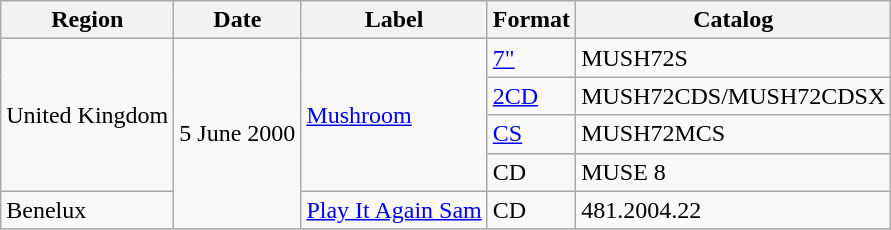<table class="wikitable">
<tr>
<th>Region</th>
<th>Date</th>
<th>Label</th>
<th>Format</th>
<th>Catalog</th>
</tr>
<tr>
<td rowspan="4">United Kingdom</td>
<td rowspan="5">5 June 2000</td>
<td rowspan="4"><a href='#'>Mushroom</a></td>
<td><a href='#'>7"</a></td>
<td>MUSH72S</td>
</tr>
<tr>
<td><a href='#'>2CD</a></td>
<td>MUSH72CDS/MUSH72CDSX</td>
</tr>
<tr>
<td><a href='#'>CS</a></td>
<td>MUSH72MCS</td>
</tr>
<tr>
<td>CD</td>
<td>MUSE 8</td>
</tr>
<tr>
<td>Benelux</td>
<td><a href='#'>Play It Again Sam</a></td>
<td>CD</td>
<td>481.2004.22</td>
</tr>
</table>
